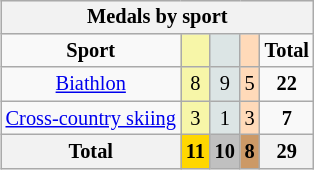<table class="wikitable" style="font-size:85%; float:right">
<tr style="background:#efefef;">
<th colspan=5><strong>Medals by sport</strong></th>
</tr>
<tr align=center>
<td><strong>Sport</strong></td>
<td bgcolor=#f7f6a8></td>
<td bgcolor=#dce5e5></td>
<td bgcolor=#ffdab9></td>
<td><strong>Total</strong></td>
</tr>
<tr align=center>
<td><a href='#'>Biathlon</a></td>
<td style="background:#F7F6A8;">8</td>
<td style="background:#DCE5E5;">9</td>
<td style="background:#FFDAB9;">5</td>
<td><strong>22</strong></td>
</tr>
<tr align=center>
<td><a href='#'>Cross-country skiing</a></td>
<td style="background:#F7F6A8;">3</td>
<td style="background:#DCE5E5;">1</td>
<td style="background:#FFDAB9;">3</td>
<td><strong>7</strong></td>
</tr>
<tr align=center>
<th><strong>Total</strong></th>
<th style="background:gold;"><strong>11</strong></th>
<th style="background:silver;"><strong>10</strong></th>
<th style="background:#c96;"><strong>8</strong></th>
<th><strong>29</strong></th>
</tr>
</table>
